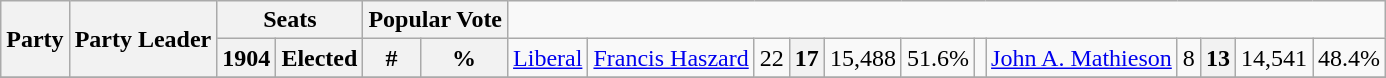<table class="wikitable">
<tr>
<th rowspan="2" colspan="2">Party</th>
<th rowspan="2">Party Leader</th>
<th colspan="2">Seats</th>
<th colspan="2">Popular Vote</th>
</tr>
<tr>
<th>1904</th>
<th>Elected</th>
<th>#</th>
<th>%<br>
</th>
<td><a href='#'>Liberal</a></td>
<td><a href='#'>Francis Haszard</a></td>
<td align=right>22</td>
<th align=right><strong>17</strong></th>
<td align=right>15,488</td>
<td align=right>51.6%<br>
</td>
<td></td>
<td><a href='#'>John A. Mathieson</a></td>
<td align=right>8</td>
<th align=right><strong>13</strong></th>
<td align=right>14,541</td>
<td align=right>48.4%</td>
</tr>
<tr>
</tr>
</table>
